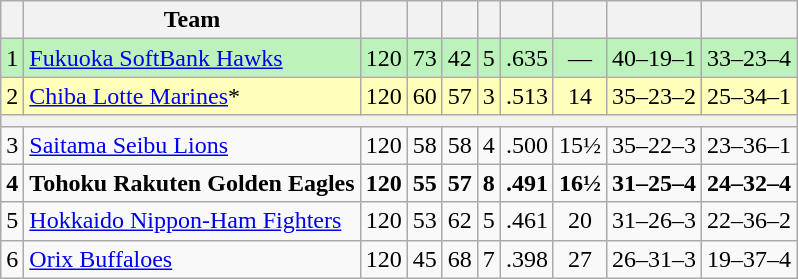<table class="wikitable plainrowheaders" style="text-align:center;">
<tr>
<th scope="col"></th>
<th scope="col">Team</th>
<th scope="col"></th>
<th scope="col"></th>
<th scope="col"></th>
<th scope="col"><a href='#'></a></th>
<th scope="col"><a href='#'></a></th>
<th scope="col"></th>
<th scope="col"></th>
<th scope="col"></th>
</tr>
<tr style="background: #BBF3BB">
<td>1</td>
<td style="text-align:left;"><a href='#'>Fukuoka SoftBank Hawks</a></td>
<td>120</td>
<td>73</td>
<td>42</td>
<td>5</td>
<td>.635</td>
<td>—</td>
<td>40–19–1</td>
<td>33–23–4</td>
</tr>
<tr style="background: #FFFFBB">
<td>2</td>
<td style="text-align:left;"><a href='#'>Chiba Lotte Marines</a>*</td>
<td>120</td>
<td>60</td>
<td>57</td>
<td>3</td>
<td>.513</td>
<td>14</td>
<td>35–23–2</td>
<td>25–34–1</td>
</tr>
<tr>
<th colspan="10"></th>
</tr>
<tr>
<td>3</td>
<td style="text-align:left;"><a href='#'>Saitama Seibu Lions</a></td>
<td>120</td>
<td>58</td>
<td>58</td>
<td>4</td>
<td>.500</td>
<td>15½</td>
<td>35–22–3</td>
<td>23–36–1</td>
</tr>
<tr>
<td><strong>4</strong></td>
<td style="text-align:left;"><strong>Tohoku Rakuten Golden Eagles</strong></td>
<td><strong>120</strong></td>
<td><strong>55</strong></td>
<td><strong>57</strong></td>
<td><strong>8</strong></td>
<td><strong>.491</strong></td>
<td><strong>16½</strong></td>
<td><strong>31–25–4</strong></td>
<td><strong>24–32–4</strong></td>
</tr>
<tr>
<td>5</td>
<td style="text-align:left;"><a href='#'>Hokkaido Nippon-Ham Fighters</a></td>
<td>120</td>
<td>53</td>
<td>62</td>
<td>5</td>
<td>.461</td>
<td>20</td>
<td>31–26–3</td>
<td>22–36–2</td>
</tr>
<tr>
<td>6</td>
<td style="text-align:left;"><a href='#'>Orix Buffaloes</a></td>
<td>120</td>
<td>45</td>
<td>68</td>
<td>7</td>
<td>.398</td>
<td>27</td>
<td>26–31–3</td>
<td>19–37–4</td>
</tr>
</table>
